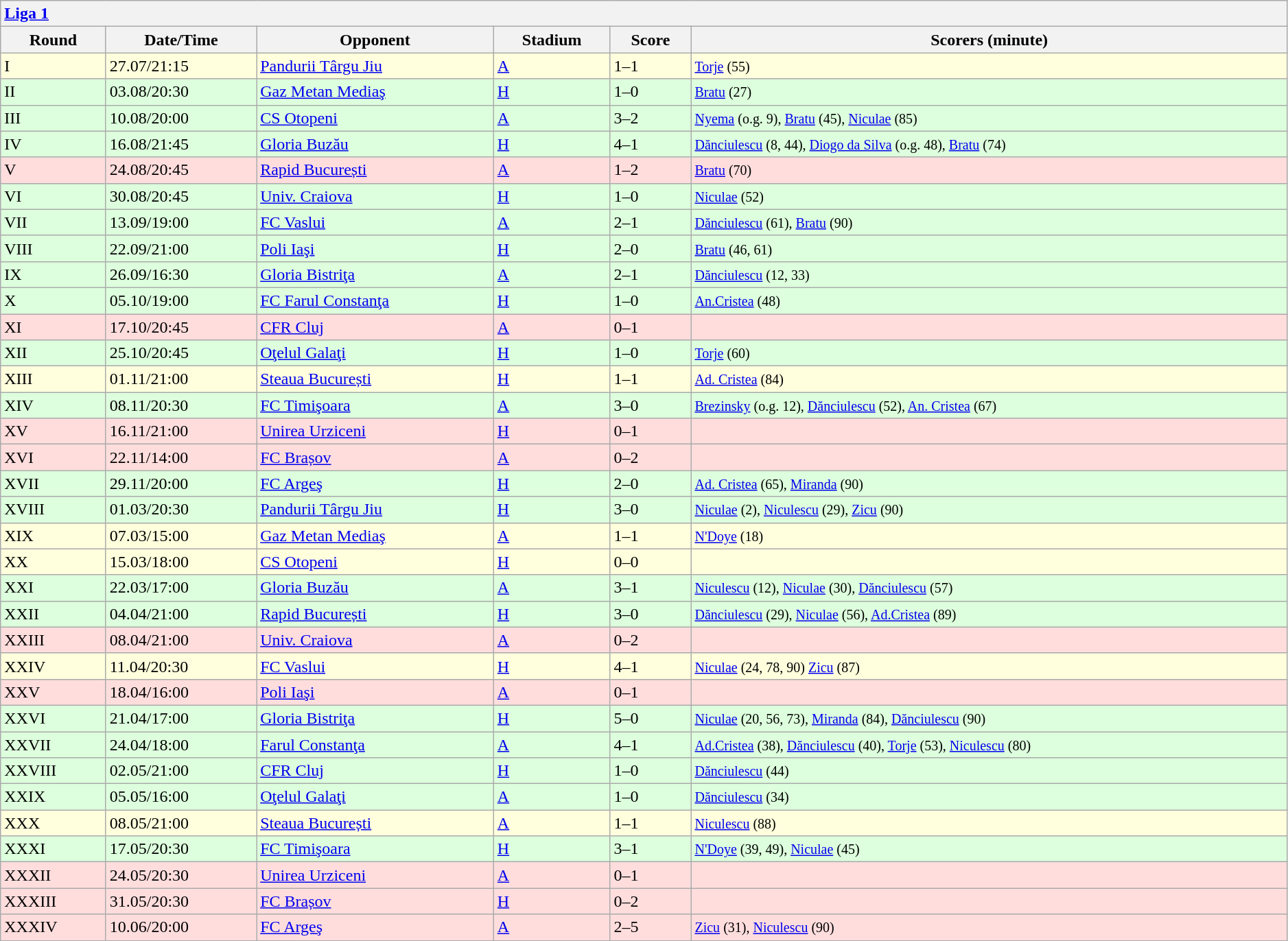<table class="wikitable collapsible" style="width:99%;">
<tr>
<th colspan="9" style="text-align:left;"><a href='#'>Liga 1</a></th>
</tr>
<tr>
<th>Round</th>
<th>Date/Time</th>
<th>Opponent</th>
<th>Stadium</th>
<th>Score</th>
<th>Scorers (minute)</th>
</tr>
<tr bgcolor="#ffffdd">
<td>I</td>
<td>27.07/21:15</td>
<td><a href='#'>Pandurii Târgu Jiu</a></td>
<td><a href='#'>A</a></td>
<td>1–1</td>
<td><small><a href='#'>Torje</a> (55)</small></td>
</tr>
<tr bgcolor="#ddffdd">
<td>II</td>
<td>03.08/20:30</td>
<td><a href='#'>Gaz Metan Mediaş</a></td>
<td><a href='#'>H</a></td>
<td>1–0</td>
<td><small><a href='#'>Bratu</a> (27)</small></td>
</tr>
<tr bgcolor="#ddffdd">
<td>III</td>
<td>10.08/20:00</td>
<td><a href='#'>CS Otopeni</a></td>
<td><a href='#'>A</a></td>
<td>3–2</td>
<td><small><a href='#'>Nyema</a> (o.g. 9), <a href='#'>Bratu</a> (45), <a href='#'>Niculae</a> (85)</small></td>
</tr>
<tr bgcolor="#ddffdd">
<td>IV</td>
<td>16.08/21:45</td>
<td><a href='#'>Gloria Buzău</a></td>
<td><a href='#'>H</a></td>
<td>4–1</td>
<td><small><a href='#'>Dănciulescu</a> (8, 44), <a href='#'>Diogo da Silva</a> (o.g. 48), <a href='#'>Bratu</a> (74)</small></td>
</tr>
<tr bgcolor="#ffdddd">
<td>V</td>
<td>24.08/20:45</td>
<td><a href='#'>Rapid București</a></td>
<td><a href='#'>A</a></td>
<td>1–2</td>
<td><small><a href='#'>Bratu</a> (70)</small></td>
</tr>
<tr bgcolor="#ddffdd">
<td>VI</td>
<td>30.08/20:45</td>
<td><a href='#'>Univ. Craiova</a></td>
<td><a href='#'>H</a></td>
<td>1–0</td>
<td><small><a href='#'>Niculae</a> (52)</small></td>
</tr>
<tr bgcolor="#ddffdd">
<td>VII</td>
<td>13.09/19:00</td>
<td><a href='#'>FC Vaslui</a></td>
<td><a href='#'>A</a></td>
<td>2–1</td>
<td><small><a href='#'>Dănciulescu</a> (61), <a href='#'>Bratu</a> (90)</small></td>
</tr>
<tr bgcolor="#ddffdd">
<td>VIII</td>
<td>22.09/21:00</td>
<td><a href='#'>Poli Iaşi</a></td>
<td><a href='#'>H</a></td>
<td>2–0</td>
<td><small><a href='#'>Bratu</a> (46, 61)</small></td>
</tr>
<tr bgcolor="#ddffdd">
<td>IX</td>
<td>26.09/16:30</td>
<td><a href='#'>Gloria Bistriţa</a></td>
<td><a href='#'>A</a></td>
<td>2–1</td>
<td><small><a href='#'>Dănciulescu</a> (12, 33)</small></td>
</tr>
<tr bgcolor="#ddffdd">
<td>X</td>
<td>05.10/19:00</td>
<td><a href='#'>FC Farul Constanţa</a></td>
<td><a href='#'>H</a></td>
<td>1–0</td>
<td><small><a href='#'>An.Cristea</a> (48)</small></td>
</tr>
<tr bgcolor="#ffdddd">
<td>XI</td>
<td>17.10/20:45</td>
<td><a href='#'>CFR Cluj</a></td>
<td><a href='#'>A</a></td>
<td>0–1</td>
<td></td>
</tr>
<tr bgcolor="#ddffdd">
<td>XII</td>
<td>25.10/20:45</td>
<td><a href='#'>Oţelul Galaţi</a></td>
<td><a href='#'>H</a></td>
<td>1–0</td>
<td><small><a href='#'>Torje</a> (60)</small></td>
</tr>
<tr bgcolor="#ffffdd">
<td>XIII</td>
<td>01.11/21:00</td>
<td><a href='#'>Steaua București</a></td>
<td><a href='#'>H</a></td>
<td>1–1</td>
<td><small><a href='#'>Ad. Cristea</a> (84)</small></td>
</tr>
<tr bgcolor="#ddffdd">
<td>XIV</td>
<td>08.11/20:30</td>
<td><a href='#'>FC Timişoara</a></td>
<td><a href='#'>A</a></td>
<td>3–0</td>
<td><small><a href='#'>Brezinsky</a> (o.g. 12), <a href='#'>Dănciulescu</a> (52), <a href='#'>An. Cristea</a> (67)</small></td>
</tr>
<tr bgcolor="#ffdddd">
<td>XV</td>
<td>16.11/21:00</td>
<td><a href='#'>Unirea Urziceni</a></td>
<td><a href='#'>H</a></td>
<td>0–1</td>
<td></td>
</tr>
<tr bgcolor="#ffdddd">
<td>XVI</td>
<td>22.11/14:00</td>
<td><a href='#'>FC Brașov</a></td>
<td><a href='#'>A</a></td>
<td>0–2</td>
<td></td>
</tr>
<tr bgcolor="#ddffdd">
<td>XVII</td>
<td>29.11/20:00</td>
<td><a href='#'>FC Argeş</a></td>
<td><a href='#'>H</a></td>
<td>2–0</td>
<td><small><a href='#'>Ad. Cristea</a> (65), <a href='#'>Miranda</a> (90)</small></td>
</tr>
<tr bgcolor="#ddffdd">
<td>XVIII</td>
<td>01.03/20:30</td>
<td><a href='#'>Pandurii Târgu Jiu</a></td>
<td><a href='#'>H</a></td>
<td>3–0</td>
<td><small><a href='#'>Niculae</a> (2), <a href='#'>Niculescu</a> (29), <a href='#'>Zicu</a> (90)</small></td>
</tr>
<tr bgcolor="#ffffdd">
<td>XIX</td>
<td>07.03/15:00</td>
<td><a href='#'>Gaz Metan Mediaş</a></td>
<td><a href='#'>A</a></td>
<td>1–1</td>
<td><small><a href='#'>N'Doye</a> (18)</small></td>
</tr>
<tr bgcolor="#ffffdd">
<td>XX</td>
<td>15.03/18:00</td>
<td><a href='#'>CS Otopeni</a></td>
<td><a href='#'>H</a></td>
<td>0–0</td>
<td></td>
</tr>
<tr bgcolor="#ddffdd">
<td>XXI</td>
<td>22.03/17:00</td>
<td><a href='#'>Gloria Buzău</a></td>
<td><a href='#'>A</a></td>
<td>3–1</td>
<td><small><a href='#'>Niculescu</a> (12), <a href='#'>Niculae</a> (30), <a href='#'>Dănciulescu</a> (57)</small></td>
</tr>
<tr bgcolor="#ddffdd">
<td>XXII</td>
<td>04.04/21:00</td>
<td><a href='#'>Rapid București</a></td>
<td><a href='#'>H</a></td>
<td>3–0</td>
<td><small><a href='#'>Dănciulescu</a> (29), <a href='#'>Niculae</a> (56), <a href='#'>Ad.Cristea</a> (89)</small></td>
</tr>
<tr bgcolor="#ffdddd">
<td>XXIII</td>
<td>08.04/21:00</td>
<td><a href='#'>Univ. Craiova</a></td>
<td><a href='#'>A</a></td>
<td>0–2</td>
<td></td>
</tr>
<tr bgcolor="#ffffdd">
<td>XXIV</td>
<td>11.04/20:30</td>
<td><a href='#'>FC Vaslui</a></td>
<td><a href='#'>H</a></td>
<td>4–1</td>
<td><small><a href='#'>Niculae</a> (24, 78, 90) <a href='#'>Zicu</a> (87)</small></td>
</tr>
<tr bgcolor="#ffdddd">
<td>XXV</td>
<td>18.04/16:00</td>
<td><a href='#'>Poli Iaşi</a></td>
<td><a href='#'>A</a></td>
<td>0–1</td>
<td></td>
</tr>
<tr bgcolor="#ddffdd">
<td>XXVI</td>
<td>21.04/17:00</td>
<td><a href='#'>Gloria Bistriţa</a></td>
<td><a href='#'>H</a></td>
<td>5–0</td>
<td><small><a href='#'>Niculae</a> (20, 56, 73), <a href='#'>Miranda</a> (84), <a href='#'>Dănciulescu</a> (90)</small></td>
</tr>
<tr bgcolor="#ddffdd">
<td>XXVII</td>
<td>24.04/18:00</td>
<td><a href='#'>Farul Constanţa</a></td>
<td><a href='#'>A</a></td>
<td>4–1</td>
<td><small><a href='#'>Ad.Cristea</a> (38), <a href='#'>Dănciulescu</a> (40), <a href='#'>Torje</a> (53), <a href='#'>Niculescu</a> (80)</small></td>
</tr>
<tr bgcolor="#ddffdd">
<td>XXVIII</td>
<td>02.05/21:00</td>
<td><a href='#'>CFR Cluj</a></td>
<td><a href='#'>H</a></td>
<td>1–0</td>
<td><small><a href='#'>Dănciulescu</a> (44)</small></td>
</tr>
<tr bgcolor="#ddffdd">
<td>XXIX</td>
<td>05.05/16:00</td>
<td><a href='#'>Oţelul Galaţi</a></td>
<td><a href='#'>A</a></td>
<td>1–0</td>
<td><small><a href='#'>Dănciulescu</a> (34)</small></td>
</tr>
<tr bgcolor="#ffffdd">
<td>XXX</td>
<td>08.05/21:00</td>
<td><a href='#'>Steaua București</a></td>
<td><a href='#'>A</a></td>
<td>1–1</td>
<td><small><a href='#'>Niculescu</a> (88)</small></td>
</tr>
<tr bgcolor="#ddffdd">
<td>XXXI</td>
<td>17.05/20:30</td>
<td><a href='#'>FC Timişoara</a></td>
<td><a href='#'>H</a></td>
<td>3–1</td>
<td><small><a href='#'>N'Doye</a> (39, 49), <a href='#'>Niculae</a> (45)</small></td>
</tr>
<tr bgcolor="#ffdddd">
<td>XXXII</td>
<td>24.05/20:30</td>
<td><a href='#'>Unirea Urziceni</a></td>
<td><a href='#'>A</a></td>
<td>0–1</td>
<td></td>
</tr>
<tr bgcolor="#ffdddd">
<td>XXXIII</td>
<td>31.05/20:30</td>
<td><a href='#'>FC Brașov</a></td>
<td><a href='#'>H</a></td>
<td>0–2</td>
<td></td>
</tr>
<tr bgcolor="#ffdddd">
<td>XXXIV</td>
<td>10.06/20:00</td>
<td><a href='#'>FC Argeş</a></td>
<td><a href='#'>A</a></td>
<td>2–5</td>
<td><small><a href='#'>Zicu</a> (31), <a href='#'>Niculescu</a> (90)</small></td>
</tr>
</table>
